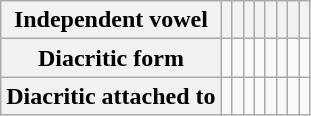<table class="wikitable letters-table letters-green letters-tall">
<tr>
<th>Independent vowel</th>
<th></th>
<th></th>
<th></th>
<th></th>
<th></th>
<th></th>
<th></th>
<th></th>
</tr>
<tr>
<th>Diacritic form</th>
<td></td>
<td></td>
<td></td>
<td></td>
<td></td>
<td></td>
<td></td>
<td></td>
</tr>
<tr>
<th>Diacritic attached to </th>
<td></td>
<td></td>
<td></td>
<td></td>
<td></td>
<td></td>
<td></td>
<td></td>
</tr>
</table>
